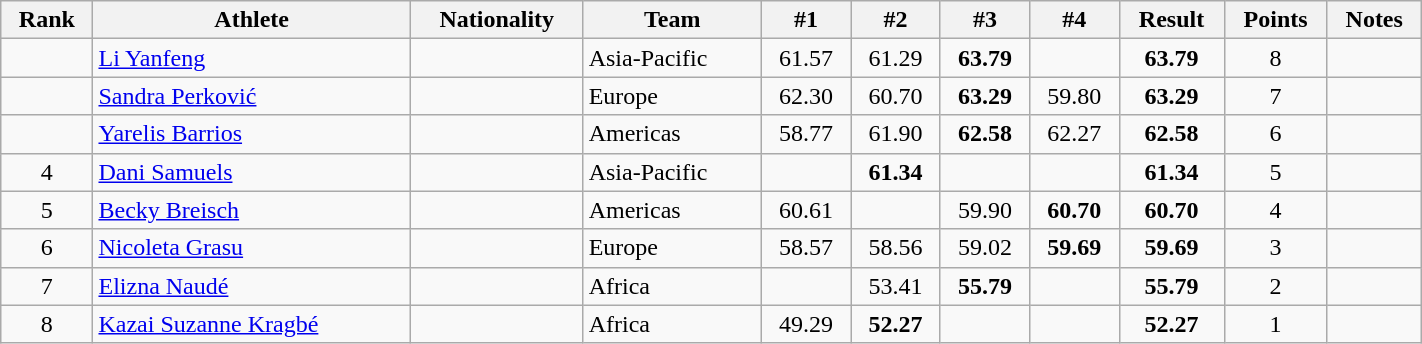<table class="wikitable sortable" style="text-align:center"  width="75%">
<tr>
<th>Rank</th>
<th>Athlete</th>
<th>Nationality</th>
<th>Team</th>
<th>#1</th>
<th>#2</th>
<th>#3</th>
<th>#4</th>
<th>Result</th>
<th>Points</th>
<th>Notes</th>
</tr>
<tr>
<td></td>
<td align="left"><a href='#'>Li Yanfeng</a></td>
<td align=left></td>
<td align=left>Asia-Pacific</td>
<td>61.57</td>
<td>61.29</td>
<td><strong>63.79</strong></td>
<td></td>
<td><strong>63.79</strong></td>
<td>8</td>
<td></td>
</tr>
<tr>
<td></td>
<td align="left"><a href='#'>Sandra Perković</a></td>
<td align=left></td>
<td align=left>Europe</td>
<td>62.30</td>
<td>60.70</td>
<td><strong>63.29</strong></td>
<td>59.80</td>
<td><strong>63.29</strong></td>
<td>7</td>
<td></td>
</tr>
<tr>
<td></td>
<td align="left"><a href='#'>Yarelis Barrios</a></td>
<td align=left></td>
<td align=left>Americas</td>
<td>58.77</td>
<td>61.90</td>
<td><strong>62.58</strong></td>
<td>62.27</td>
<td><strong>62.58</strong></td>
<td>6</td>
<td></td>
</tr>
<tr>
<td>4</td>
<td align="left"><a href='#'>Dani Samuels</a></td>
<td align=left></td>
<td align=left>Asia-Pacific</td>
<td></td>
<td><strong>61.34</strong></td>
<td></td>
<td></td>
<td><strong>61.34</strong></td>
<td>5</td>
<td></td>
</tr>
<tr>
<td>5</td>
<td align="left"><a href='#'>Becky Breisch</a></td>
<td align=left></td>
<td align=left>Americas</td>
<td>60.61</td>
<td></td>
<td>59.90</td>
<td><strong>60.70</strong></td>
<td><strong>60.70</strong></td>
<td>4</td>
<td></td>
</tr>
<tr>
<td>6</td>
<td align="left"><a href='#'>Nicoleta Grasu</a></td>
<td align=left></td>
<td align=left>Europe</td>
<td>58.57</td>
<td>58.56</td>
<td>59.02</td>
<td><strong>59.69</strong></td>
<td><strong>59.69</strong></td>
<td>3</td>
<td></td>
</tr>
<tr>
<td>7</td>
<td align="left"><a href='#'>Elizna Naudé</a></td>
<td align=left></td>
<td align=left>Africa</td>
<td></td>
<td>53.41</td>
<td><strong>55.79</strong></td>
<td></td>
<td><strong>55.79</strong></td>
<td>2</td>
<td></td>
</tr>
<tr>
<td>8</td>
<td align="left"><a href='#'>Kazai Suzanne Kragbé</a></td>
<td align=left></td>
<td align=left>Africa</td>
<td>49.29</td>
<td><strong>52.27</strong></td>
<td></td>
<td></td>
<td><strong>52.27</strong></td>
<td>1</td>
<td></td>
</tr>
</table>
